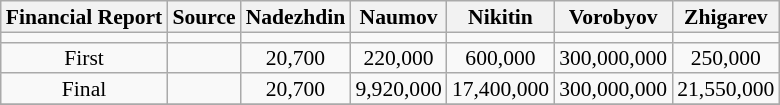<table class="wikitable" style="text-align:center; font-size:90%; line-height:14px">
<tr>
<th>Financial Report</th>
<th>Source</th>
<th>Nadezhdin</th>
<th>Naumov</th>
<th>Nikitin</th>
<th>Vorobyov</th>
<th>Zhigarev</th>
</tr>
<tr>
<td></td>
<td></td>
<td bgcolor=></td>
<td bgcolor=></td>
<td bgcolor=></td>
<td bgcolor=></td>
<td bgcolor=></td>
</tr>
<tr align=center>
<td>First</td>
<td></td>
<td>20,700</td>
<td>220,000</td>
<td>600,000</td>
<td>300,000,000</td>
<td>250,000</td>
</tr>
<tr>
<td>Final</td>
<td></td>
<td>20,700</td>
<td>9,920,000</td>
<td>17,400,000</td>
<td>300,000,000</td>
<td>21,550,000</td>
</tr>
<tr>
</tr>
</table>
